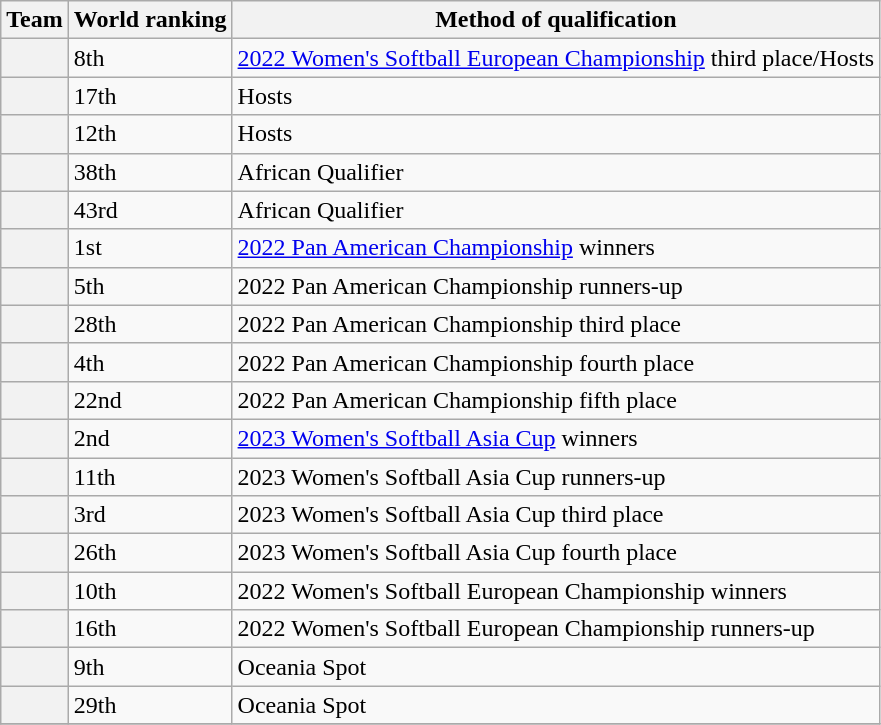<table class="wikitable sortable plainrowheaders">
<tr>
<th scope="col">Team</th>
<th scope="col">World ranking</th>
<th scope="col">Method of qualification</th>
</tr>
<tr>
<th scope="row"></th>
<td>8th</td>
<td><a href='#'>2022 Women's Softball European Championship</a> third place/Hosts</td>
</tr>
<tr>
<th scope="row"></th>
<td>17th</td>
<td>Hosts</td>
</tr>
<tr>
<th scope="row"></th>
<td>12th</td>
<td>Hosts</td>
</tr>
<tr>
<th scope="row"></th>
<td>38th</td>
<td>African Qualifier</td>
</tr>
<tr>
<th scope="row"></th>
<td>43rd</td>
<td>African Qualifier</td>
</tr>
<tr>
<th scope="row"></th>
<td>1st</td>
<td><a href='#'>2022 Pan American Championship</a> winners</td>
</tr>
<tr>
<th scope="row"></th>
<td>5th</td>
<td>2022 Pan American Championship runners-up</td>
</tr>
<tr>
<th scope="row"></th>
<td>28th</td>
<td>2022 Pan American Championship third place</td>
</tr>
<tr>
<th scope="row"></th>
<td>4th</td>
<td>2022 Pan American Championship fourth place</td>
</tr>
<tr>
<th scope="row"></th>
<td>22nd</td>
<td>2022 Pan American Championship fifth place</td>
</tr>
<tr>
<th scope="row"></th>
<td>2nd</td>
<td><a href='#'>2023 Women's Softball Asia Cup</a> winners</td>
</tr>
<tr>
<th scope="row"></th>
<td>11th</td>
<td>2023 Women's Softball Asia Cup runners-up</td>
</tr>
<tr>
<th scope="row"></th>
<td>3rd</td>
<td>2023 Women's Softball Asia Cup third place</td>
</tr>
<tr>
<th scope="row"></th>
<td>26th</td>
<td>2023 Women's Softball Asia Cup fourth place</td>
</tr>
<tr>
<th scope="row"></th>
<td>10th</td>
<td>2022 Women's Softball European Championship winners</td>
</tr>
<tr>
<th scope="row"></th>
<td>16th</td>
<td>2022 Women's Softball European Championship runners-up</td>
</tr>
<tr>
<th scope="row"></th>
<td>9th</td>
<td>Oceania Spot</td>
</tr>
<tr>
<th scope="row"></th>
<td>29th</td>
<td>Oceania Spot</td>
</tr>
<tr>
</tr>
</table>
